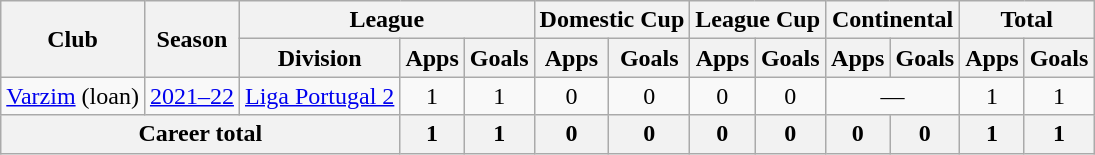<table class="wikitable" Style="text-align: center">
<tr>
<th rowspan="2">Club</th>
<th rowspan="2">Season</th>
<th colspan="3">League</th>
<th colspan="2">Domestic Cup</th>
<th colspan="2">League Cup</th>
<th colspan="2">Continental</th>
<th colspan="2">Total</th>
</tr>
<tr>
<th>Division</th>
<th>Apps</th>
<th>Goals</th>
<th>Apps</th>
<th>Goals</th>
<th>Apps</th>
<th>Goals</th>
<th>Apps</th>
<th>Goals</th>
<th>Apps</th>
<th>Goals</th>
</tr>
<tr>
<td rowspan="1"><a href='#'>Varzim</a> (loan)</td>
<td><a href='#'>2021–22</a></td>
<td rowspan="1"><a href='#'>Liga Portugal 2</a></td>
<td>1</td>
<td>1</td>
<td>0</td>
<td>0</td>
<td>0</td>
<td>0</td>
<td colspan="2">—</td>
<td>1</td>
<td>1</td>
</tr>
<tr>
<th colspan="3">Career total</th>
<th>1</th>
<th>1</th>
<th>0</th>
<th>0</th>
<th>0</th>
<th>0</th>
<th>0</th>
<th>0</th>
<th>1</th>
<th>1</th>
</tr>
</table>
